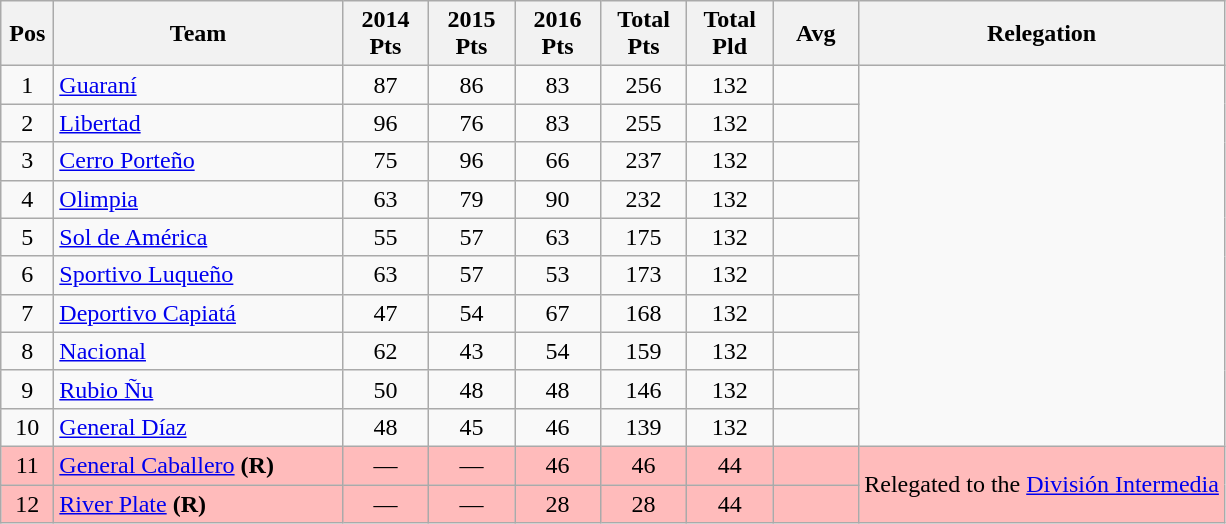<table class="wikitable" style="text-align:center">
<tr>
<th width=28>Pos<br></th>
<th width=185>Team<br></th>
<th width=50>2014<br>Pts</th>
<th width=50>2015<br>Pts</th>
<th width=50>2016<br>Pts</th>
<th width=50>Total<br>Pts</th>
<th width=50>Total<br>Pld</th>
<th width=50>Avg</th>
<th>Relegation</th>
</tr>
<tr>
<td>1</td>
<td align="left"><a href='#'>Guaraní</a></td>
<td>87</td>
<td>86</td>
<td>83</td>
<td>256</td>
<td>132</td>
<td><strong></strong></td>
</tr>
<tr>
<td>2</td>
<td align="left"><a href='#'>Libertad</a></td>
<td>96</td>
<td>76</td>
<td>83</td>
<td>255</td>
<td>132</td>
<td><strong></strong></td>
</tr>
<tr>
<td>3</td>
<td align="left"><a href='#'>Cerro Porteño</a></td>
<td>75</td>
<td>96</td>
<td>66</td>
<td>237</td>
<td>132</td>
<td><strong></strong></td>
</tr>
<tr>
<td>4</td>
<td align="left"><a href='#'>Olimpia</a></td>
<td>63</td>
<td>79</td>
<td>90</td>
<td>232</td>
<td>132</td>
<td><strong></strong></td>
</tr>
<tr>
<td>5</td>
<td align="left"><a href='#'>Sol de América</a></td>
<td>55</td>
<td>57</td>
<td>63</td>
<td>175</td>
<td>132</td>
<td><strong></strong></td>
</tr>
<tr>
<td>6</td>
<td align="left"><a href='#'>Sportivo Luqueño</a></td>
<td>63</td>
<td>57</td>
<td>53</td>
<td>173</td>
<td>132</td>
<td><strong></strong></td>
</tr>
<tr>
<td>7</td>
<td align="left"><a href='#'>Deportivo Capiatá</a></td>
<td>47</td>
<td>54</td>
<td>67</td>
<td>168</td>
<td>132</td>
<td><strong></strong></td>
</tr>
<tr>
<td>8</td>
<td align="left"><a href='#'>Nacional</a></td>
<td>62</td>
<td>43</td>
<td>54</td>
<td>159</td>
<td>132</td>
<td><strong></strong></td>
</tr>
<tr>
<td>9</td>
<td align="left"><a href='#'>Rubio Ñu</a></td>
<td>50</td>
<td>48</td>
<td>48</td>
<td>146</td>
<td>132</td>
<td><strong></strong></td>
</tr>
<tr>
<td>10</td>
<td align="left"><a href='#'>General Díaz</a></td>
<td>48</td>
<td>45</td>
<td>46</td>
<td>139</td>
<td>132</td>
<td><strong></strong></td>
</tr>
<tr bgcolor=#FFBBBB>
<td>11</td>
<td align="left"><a href='#'>General Caballero</a> <strong>(R)</strong></td>
<td>—</td>
<td>—</td>
<td>46</td>
<td>46</td>
<td>44</td>
<td><strong></strong></td>
<td rowspan=2>Relegated to the <a href='#'>División Intermedia</a></td>
</tr>
<tr bgcolor=#FFBBBB>
<td>12</td>
<td align="left"><a href='#'>River Plate</a> <strong>(R)</strong></td>
<td>—</td>
<td>—</td>
<td>28</td>
<td>28</td>
<td>44</td>
<td><strong></strong></td>
</tr>
</table>
